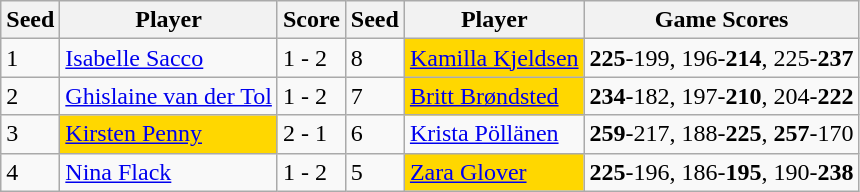<table class="wikitable">
<tr>
<th>Seed</th>
<th>Player</th>
<th>Score</th>
<th>Seed</th>
<th>Player</th>
<th>Game Scores</th>
</tr>
<tr>
<td>1</td>
<td> <a href='#'>Isabelle Sacco</a></td>
<td>1 - 2</td>
<td>8</td>
<td bgcolor="gold"> <a href='#'>Kamilla Kjeldsen</a></td>
<td><strong>225</strong>-199, 196-<strong>214</strong>, 225-<strong>237</strong></td>
</tr>
<tr>
<td>2</td>
<td> <a href='#'>Ghislaine van der Tol</a></td>
<td>1 - 2</td>
<td>7</td>
<td bgcolor="gold"> <a href='#'>Britt Brøndsted</a></td>
<td><strong>234</strong>-182, 197-<strong>210</strong>, 204-<strong>222</strong></td>
</tr>
<tr>
<td>3</td>
<td bgcolor="gold"> <a href='#'>Kirsten Penny</a></td>
<td>2 - 1</td>
<td>6</td>
<td> <a href='#'>Krista Pöllänen</a></td>
<td><strong>259</strong>-217, 188-<strong>225</strong>, <strong>257</strong>-170</td>
</tr>
<tr>
<td>4</td>
<td> <a href='#'>Nina Flack</a></td>
<td>1 - 2</td>
<td>5</td>
<td bgcolor="gold"> <a href='#'>Zara Glover</a></td>
<td><strong>225</strong>-196, 186-<strong>195</strong>, 190-<strong>238</strong></td>
</tr>
</table>
